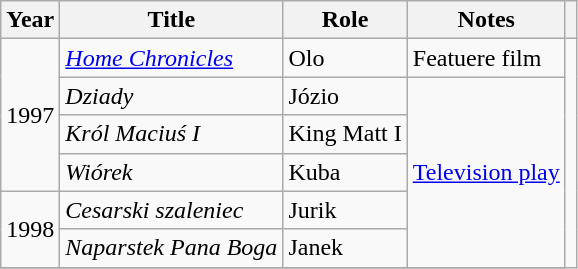<table class="wikitable plainrowheaders sortable">
<tr>
<th scope="col">Year</th>
<th scope="col">Title</th>
<th scope="col">Role</th>
<th scope="col" class="unsortable">Notes</th>
<th scope="col" class="unsortable"></th>
</tr>
<tr>
<td rowspan=4>1997</td>
<td><em><a href='#'>Home Chronicles</a></em></td>
<td>Olo</td>
<td>Featuere film</td>
<td rowspan=20></td>
</tr>
<tr>
<td><em>Dziady</em></td>
<td>Józio</td>
<td rowspan=5><a href='#'>Television play</a></td>
</tr>
<tr>
<td><em>Król Maciuś I</em></td>
<td>King Matt I</td>
</tr>
<tr>
<td><em>Wiórek</em></td>
<td>Kuba</td>
</tr>
<tr>
<td rowspan=2>1998</td>
<td><em>Cesarski szaleniec</em></td>
<td>Jurik</td>
</tr>
<tr>
<td><em> Naparstek Pana Boga</em></td>
<td>Janek</td>
</tr>
<tr>
</tr>
</table>
